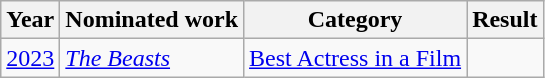<table class="wikitable sortable">
<tr>
<th>Year</th>
<th>Nominated work</th>
<th>Category</th>
<th>Result</th>
</tr>
<tr>
<td><a href='#'>2023</a></td>
<td><em><a href='#'>The Beasts</a></em></td>
<td><a href='#'>Best Actress in a Film</a></td>
<td></td>
</tr>
</table>
